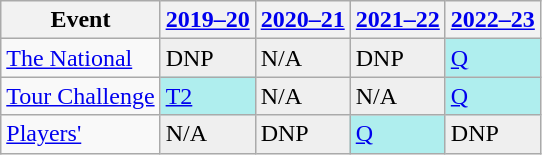<table class="wikitable" border="1">
<tr>
<th>Event</th>
<th><a href='#'>2019–20</a></th>
<th><a href='#'>2020–21</a></th>
<th><a href='#'>2021–22</a></th>
<th><a href='#'>2022–23</a></th>
</tr>
<tr>
<td><a href='#'>The National</a></td>
<td style="background:#EFEFEF;">DNP</td>
<td style="background:#EFEFEF;">N/A</td>
<td style="background:#EFEFEF;">DNP</td>
<td style="background:#afeeee;"><a href='#'>Q</a></td>
</tr>
<tr>
<td><a href='#'>Tour Challenge</a></td>
<td style="background:#afeeee;"><a href='#'>T2</a></td>
<td style="background:#EFEFEF;">N/A</td>
<td style="background:#EFEFEF;">N/A</td>
<td style="background:#afeeee;"><a href='#'>Q</a></td>
</tr>
<tr>
<td><a href='#'>Players'</a></td>
<td style="background:#EFEFEF;">N/A</td>
<td style="background:#EFEFEF;">DNP</td>
<td style="background:#afeeee;"><a href='#'>Q</a></td>
<td style="background:#EFEFEF;">DNP</td>
</tr>
</table>
